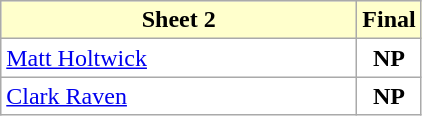<table class="wikitable">
<tr align=center bgcolor="#ffffcc">
<td><strong>Sheet 2</strong></td>
<td><strong>Final</strong></td>
</tr>
<tr align=center bgcolor="FFFFFF">
<td align=left width=230> <a href='#'>Matt Holtwick</a></td>
<td><strong>NP</strong></td>
</tr>
<tr align=center bgcolor="FFFFFF">
<td align=left width=230> <a href='#'>Clark Raven</a></td>
<td><strong>NP</strong></td>
</tr>
</table>
